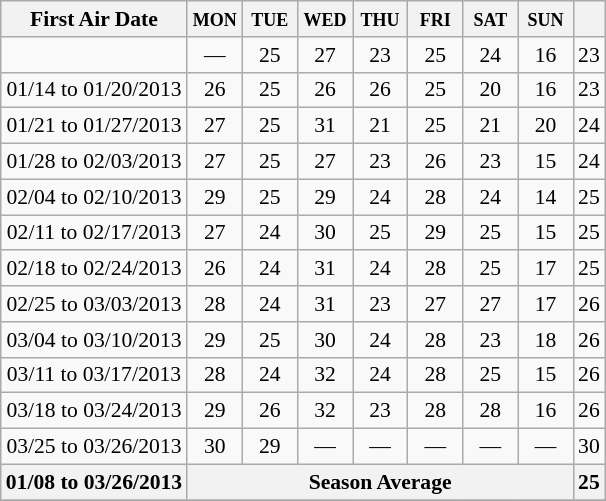<table class="wikitable" style="font-size:90%; text-align:center;">
<tr>
<th>First Air Date</th>
<th width=30><small>MON</small></th>
<th width=30><small>TUE</small></th>
<th width=30><small>WED</small></th>
<th width=30><small>THU</small></th>
<th width=30><small>FRI</small></th>
<th width=30><small>SAT</small></th>
<th width=30><small>SUN</small></th>
<th></th>
</tr>
<tr>
<td></td>
<td>—</td>
<td>25</td>
<td>27</td>
<td>23</td>
<td>25</td>
<td>24</td>
<td>16</td>
<td>23</td>
</tr>
<tr>
<td>01/14 to 01/20/2013</td>
<td>26</td>
<td>25</td>
<td>26</td>
<td>26</td>
<td>25</td>
<td>20</td>
<td>16</td>
<td>23</td>
</tr>
<tr>
<td>01/21 to 01/27/2013</td>
<td>27</td>
<td>25</td>
<td>31</td>
<td>21</td>
<td>25</td>
<td>21</td>
<td>20</td>
<td>24</td>
</tr>
<tr>
<td>01/28 to 02/03/2013</td>
<td>27</td>
<td>25</td>
<td>27</td>
<td>23</td>
<td>26</td>
<td>23</td>
<td>15</td>
<td>24</td>
</tr>
<tr>
<td>02/04 to 02/10/2013</td>
<td>29</td>
<td>25</td>
<td>29</td>
<td>24</td>
<td>28</td>
<td>24</td>
<td>14</td>
<td>25</td>
</tr>
<tr>
<td>02/11 to 02/17/2013</td>
<td>27</td>
<td>24</td>
<td>30</td>
<td>25</td>
<td>29</td>
<td>25</td>
<td>15</td>
<td>25</td>
</tr>
<tr>
<td>02/18 to 02/24/2013</td>
<td>26</td>
<td>24</td>
<td>31</td>
<td>24</td>
<td>28</td>
<td>25</td>
<td>17</td>
<td>25</td>
</tr>
<tr>
<td>02/25 to 03/03/2013</td>
<td>28</td>
<td>24</td>
<td>31</td>
<td>23</td>
<td>27</td>
<td>27</td>
<td>17</td>
<td>26</td>
</tr>
<tr>
<td>03/04 to 03/10/2013</td>
<td>29</td>
<td>25</td>
<td>30</td>
<td>24</td>
<td>28</td>
<td>23</td>
<td>18</td>
<td>26</td>
</tr>
<tr>
<td>03/11 to 03/17/2013</td>
<td>28</td>
<td>24</td>
<td>32</td>
<td>24</td>
<td>28</td>
<td>25</td>
<td>15</td>
<td>26</td>
</tr>
<tr>
<td>03/18 to 03/24/2013</td>
<td>29</td>
<td>26</td>
<td>32</td>
<td>23</td>
<td>28</td>
<td>28</td>
<td>16</td>
<td>26</td>
</tr>
<tr>
<td>03/25 to 03/26/2013</td>
<td>30</td>
<td>29</td>
<td>—</td>
<td>—</td>
<td>—</td>
<td>—</td>
<td>—</td>
<td>30</td>
</tr>
<tr>
<th>01/08 to 03/26/2013</th>
<th colspan=7>Season Average</th>
<th>25</th>
</tr>
<tr>
</tr>
</table>
